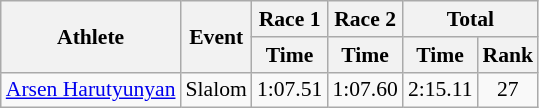<table class="wikitable" style="font-size:90%">
<tr>
<th rowspan="2">Athlete</th>
<th rowspan="2">Event</th>
<th>Race 1</th>
<th>Race 2</th>
<th colspan="2">Total</th>
</tr>
<tr>
<th>Time</th>
<th>Time</th>
<th>Time</th>
<th>Rank</th>
</tr>
<tr>
<td><a href='#'>Arsen Harutyunyan</a></td>
<td>Slalom</td>
<td align="center">1:07.51</td>
<td align="center">1:07.60</td>
<td align="center">2:15.11</td>
<td align="center">27</td>
</tr>
</table>
